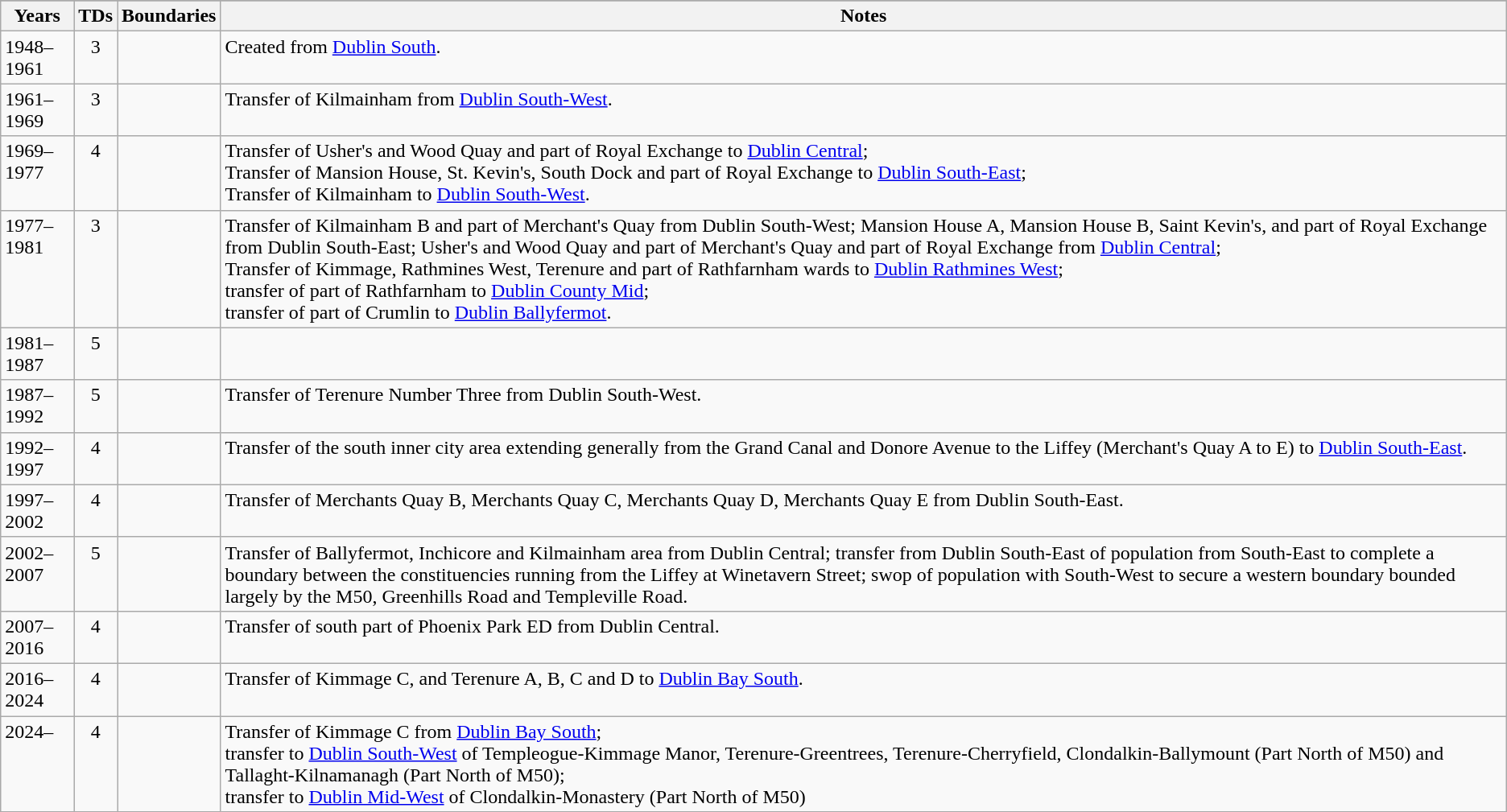<table class="wikitable">
<tr>
</tr>
<tr>
<th>Years</th>
<th>TDs</th>
<th>Boundaries</th>
<th>Notes</th>
</tr>
<tr style="vertical-align:top">
<td>1948–1961</td>
<td style="text-align:center">3</td>
<td></td>
<td>Created from <a href='#'>Dublin South</a>.</td>
</tr>
<tr style="vertical-align:top">
<td>1961–1969</td>
<td style="text-align:center">3</td>
<td></td>
<td>Transfer of Kilmainham from <a href='#'>Dublin South-West</a>.</td>
</tr>
<tr style="vertical-align:top">
<td>1969–1977</td>
<td style="text-align:center">4</td>
<td></td>
<td>Transfer of Usher's and Wood Quay and part of Royal Exchange to <a href='#'>Dublin Central</a>;<br>Transfer of Mansion House, St. Kevin's, South Dock and part of Royal Exchange to <a href='#'>Dublin South-East</a>;<br>Transfer of Kilmainham to <a href='#'>Dublin South-West</a>.
</td>
</tr>
<tr style="vertical-align:top">
<td>1977–1981</td>
<td style="text-align:center">3</td>
<td style="text-align:center"></td>
<td>Transfer of Kilmainham B and part of Merchant's Quay from Dublin South-West; Mansion House A, Mansion House B, Saint Kevin's, and part of Royal Exchange from Dublin South-East; Usher's and Wood Quay and part of Merchant's Quay and part of Royal Exchange from <a href='#'>Dublin Central</a>;<br>Transfer of Kimmage, Rathmines West, Terenure and part of Rathfarnham wards to <a href='#'>Dublin Rathmines West</a>;<br>transfer of part of Rathfarnham to <a href='#'>Dublin County Mid</a>;<br>transfer of part of Crumlin to <a href='#'>Dublin Ballyfermot</a>.</td>
</tr>
<tr style="vertical-align:top">
<td>1981–1987</td>
<td style="text-align:center">5</td>
<td><br></td>
<td></td>
</tr>
<tr style="vertical-align:top">
<td>1987–1992</td>
<td style="text-align:center">5</td>
<td><br></td>
<td>Transfer of Terenure Number Three from Dublin South-West.</td>
</tr>
<tr style="vertical-align:top">
<td>1992–1997</td>
<td style="text-align:center">4</td>
<td><br></td>
<td>Transfer of the south inner city area extending generally from the Grand Canal and Donore Avenue to the Liffey (Merchant's Quay A to E) to <a href='#'>Dublin South-East</a>.</td>
</tr>
<tr style="vertical-align:top">
<td>1997–2002</td>
<td style="text-align:center">4</td>
<td><br></td>
<td>Transfer of Merchants Quay B, Merchants Quay C, Merchants Quay D, Merchants Quay E from Dublin South-East.</td>
</tr>
<tr style="vertical-align:top">
<td>2002–2007</td>
<td style="text-align:center">5</td>
<td><br></td>
<td>Transfer of Ballyfermot, Inchicore and Kilmainham area from Dublin Central; transfer from Dublin South-East of population from South-East to complete a boundary between the constituencies running from the Liffey at Winetavern Street; swop of population with South-West to secure a western boundary bounded largely by the M50, Greenhills Road and Templeville Road.</td>
</tr>
<tr style="vertical-align:top">
<td>2007–2016</td>
<td style="text-align:center">4</td>
<td><br></td>
<td>Transfer of south part of Phoenix Park ED from Dublin Central.</td>
</tr>
<tr style="vertical-align:top">
<td>2016–2024</td>
<td style="text-align:center">4</td>
<td><br></td>
<td>Transfer of Kimmage C, and Terenure A, B, C and D to <a href='#'>Dublin Bay South</a>.</td>
</tr>
<tr style="vertical-align:top">
<td>2024–</td>
<td style="text-align:center">4</td>
<td></td>
<td>Transfer of Kimmage C from <a href='#'>Dublin Bay South</a>;<br>transfer to <a href='#'>Dublin South-West</a> of Templeogue-Kimmage Manor, Terenure-Greentrees, Terenure-Cherryfield, Clondalkin-Ballymount (Part North of M50) and Tallaght-Kilnamanagh (Part North of M50);<br>transfer to <a href='#'>Dublin Mid-West</a> of Clondalkin-Monastery (Part North of M50)</td>
</tr>
</table>
